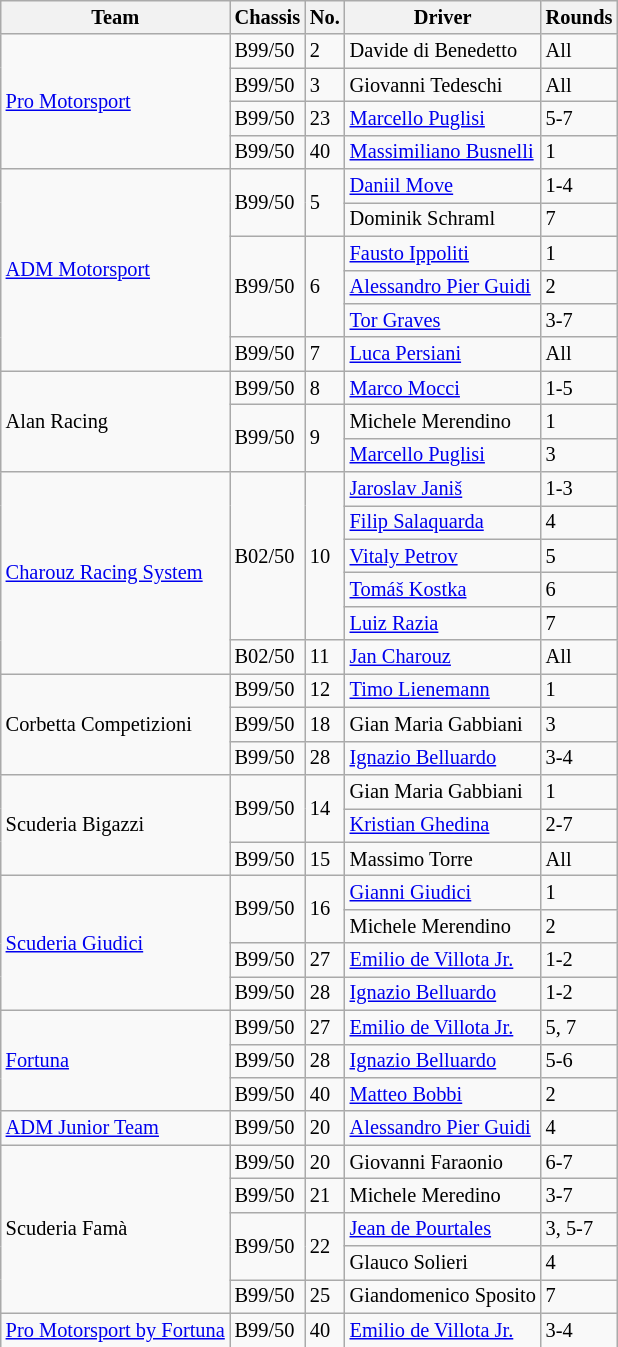<table class="wikitable" style="font-size: 85%">
<tr>
<th>Team</th>
<th>Chassis</th>
<th>No.</th>
<th>Driver</th>
<th>Rounds</th>
</tr>
<tr>
<td rowspan=4> <a href='#'>Pro Motorsport</a></td>
<td>B99/50</td>
<td>2</td>
<td> Davide di Benedetto</td>
<td>All</td>
</tr>
<tr>
<td>B99/50</td>
<td>3</td>
<td> Giovanni Tedeschi</td>
<td>All</td>
</tr>
<tr>
<td>B99/50</td>
<td>23</td>
<td> <a href='#'>Marcello Puglisi</a></td>
<td>5-7</td>
</tr>
<tr>
<td>B99/50</td>
<td>40</td>
<td> <a href='#'>Massimiliano Busnelli</a></td>
<td>1</td>
</tr>
<tr>
<td rowspan=6> <a href='#'>ADM Motorsport</a></td>
<td rowspan="2">B99/50</td>
<td rowspan="2">5</td>
<td> <a href='#'>Daniil Move</a></td>
<td>1-4</td>
</tr>
<tr>
<td> Dominik Schraml</td>
<td>7</td>
</tr>
<tr>
<td rowspan="3">B99/50</td>
<td rowspan="3">6</td>
<td> <a href='#'>Fausto Ippoliti</a></td>
<td>1</td>
</tr>
<tr>
<td> <a href='#'>Alessandro Pier Guidi</a></td>
<td>2</td>
</tr>
<tr>
<td> <a href='#'>Tor Graves</a></td>
<td>3-7</td>
</tr>
<tr>
<td>B99/50</td>
<td>7</td>
<td> <a href='#'>Luca Persiani</a></td>
<td>All</td>
</tr>
<tr>
<td rowspan=3> Alan Racing</td>
<td>B99/50</td>
<td>8</td>
<td> <a href='#'>Marco Mocci</a></td>
<td>1-5</td>
</tr>
<tr>
<td rowspan="2">B99/50</td>
<td rowspan="2">9</td>
<td> Michele Merendino</td>
<td>1</td>
</tr>
<tr>
<td> <a href='#'>Marcello Puglisi</a></td>
<td>3</td>
</tr>
<tr>
<td rowspan=6> <a href='#'>Charouz Racing System</a></td>
<td rowspan="5">B02/50</td>
<td rowspan="5">10</td>
<td> <a href='#'>Jaroslav Janiš</a></td>
<td>1-3</td>
</tr>
<tr>
<td> <a href='#'>Filip Salaquarda</a></td>
<td>4</td>
</tr>
<tr>
<td> <a href='#'>Vitaly Petrov</a></td>
<td>5</td>
</tr>
<tr>
<td> <a href='#'>Tomáš Kostka</a></td>
<td>6</td>
</tr>
<tr>
<td> <a href='#'>Luiz Razia</a></td>
<td>7</td>
</tr>
<tr>
<td>B02/50</td>
<td>11</td>
<td> <a href='#'>Jan Charouz</a></td>
<td>All</td>
</tr>
<tr>
<td rowspan=3> Corbetta Competizioni</td>
<td>B99/50</td>
<td>12</td>
<td> <a href='#'>Timo Lienemann</a></td>
<td>1</td>
</tr>
<tr>
<td>B99/50</td>
<td>18</td>
<td> Gian Maria Gabbiani</td>
<td>3</td>
</tr>
<tr>
<td>B99/50</td>
<td>28</td>
<td> <a href='#'>Ignazio Belluardo</a></td>
<td>3-4</td>
</tr>
<tr>
<td rowspan=3> Scuderia Bigazzi</td>
<td rowspan="2">B99/50</td>
<td rowspan="2">14</td>
<td> Gian Maria Gabbiani</td>
<td>1</td>
</tr>
<tr>
<td> <a href='#'>Kristian Ghedina</a></td>
<td>2-7</td>
</tr>
<tr>
<td>B99/50</td>
<td>15</td>
<td> Massimo Torre</td>
<td>All</td>
</tr>
<tr>
<td rowspan=4> <a href='#'>Scuderia Giudici</a></td>
<td rowspan="2">B99/50</td>
<td rowspan="2">16</td>
<td> <a href='#'>Gianni Giudici</a></td>
<td>1</td>
</tr>
<tr>
<td> Michele Merendino</td>
<td>2</td>
</tr>
<tr>
<td>B99/50</td>
<td>27</td>
<td> <a href='#'>Emilio de Villota Jr.</a></td>
<td>1-2</td>
</tr>
<tr>
<td>B99/50</td>
<td>28</td>
<td> <a href='#'>Ignazio Belluardo</a></td>
<td>1-2</td>
</tr>
<tr>
<td rowspan=3> <a href='#'>Fortuna</a></td>
<td>B99/50</td>
<td>27</td>
<td> <a href='#'>Emilio de Villota Jr.</a></td>
<td>5, 7</td>
</tr>
<tr>
<td>B99/50</td>
<td>28</td>
<td> <a href='#'>Ignazio Belluardo</a></td>
<td>5-6</td>
</tr>
<tr>
<td>B99/50</td>
<td>40</td>
<td> <a href='#'>Matteo Bobbi</a></td>
<td>2</td>
</tr>
<tr>
<td rowspan=1> <a href='#'>ADM Junior Team</a></td>
<td>B99/50</td>
<td>20</td>
<td> <a href='#'>Alessandro Pier Guidi</a></td>
<td>4</td>
</tr>
<tr>
<td rowspan=5> Scuderia Famà</td>
<td>B99/50</td>
<td>20</td>
<td> Giovanni Faraonio</td>
<td>6-7</td>
</tr>
<tr>
<td>B99/50</td>
<td>21</td>
<td> Michele Meredino</td>
<td>3-7</td>
</tr>
<tr>
<td rowspan="2">B99/50</td>
<td rowspan="2">22</td>
<td> <a href='#'>Jean de Pourtales</a></td>
<td>3, 5-7</td>
</tr>
<tr>
<td> Glauco Solieri</td>
<td>4</td>
</tr>
<tr>
<td>B99/50</td>
<td>25</td>
<td nowrap> Giandomenico Sposito</td>
<td>7</td>
</tr>
<tr>
<td rowspan=1 nowrap> <a href='#'>Pro Motorsport by Fortuna</a></td>
<td>B99/50</td>
<td>40</td>
<td> <a href='#'>Emilio de Villota Jr.</a></td>
<td>3-4</td>
</tr>
</table>
